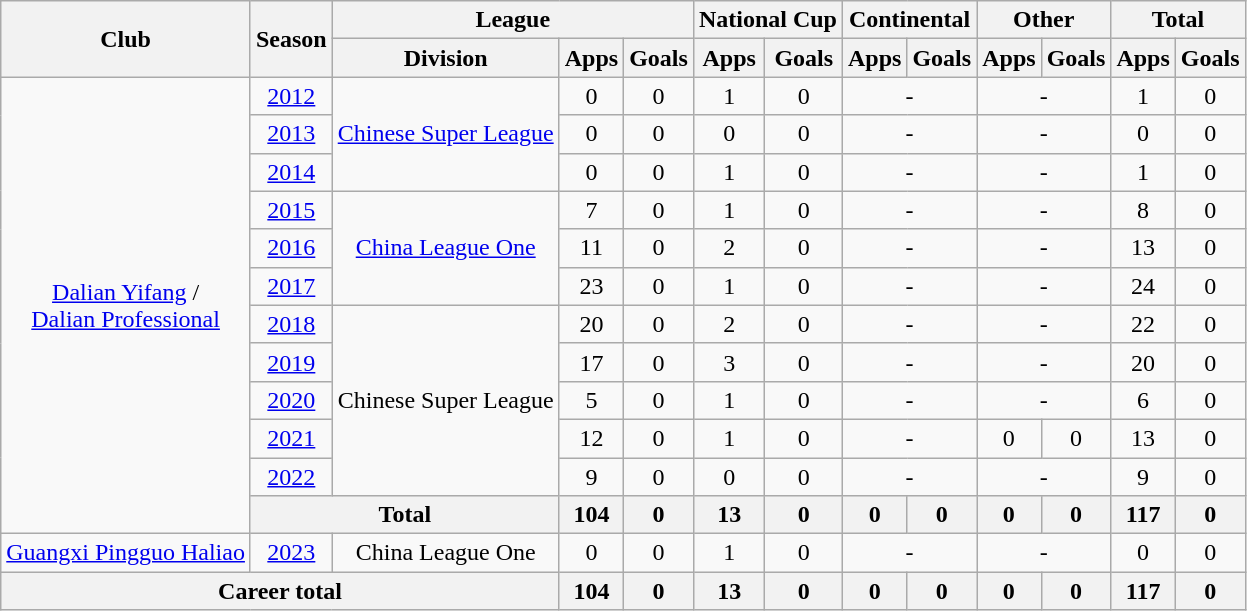<table class="wikitable" style="text-align: center">
<tr>
<th rowspan="2">Club</th>
<th rowspan="2">Season</th>
<th colspan="3">League</th>
<th colspan="2">National Cup</th>
<th colspan="2">Continental</th>
<th colspan="2">Other</th>
<th colspan="2">Total</th>
</tr>
<tr>
<th>Division</th>
<th>Apps</th>
<th>Goals</th>
<th>Apps</th>
<th>Goals</th>
<th>Apps</th>
<th>Goals</th>
<th>Apps</th>
<th>Goals</th>
<th>Apps</th>
<th>Goals</th>
</tr>
<tr>
<td rowspan="12"><a href='#'>Dalian Yifang</a> /<br><a href='#'>Dalian Professional</a></td>
<td><a href='#'>2012</a></td>
<td rowspan="3"><a href='#'>Chinese Super League</a></td>
<td>0</td>
<td>0</td>
<td>1</td>
<td>0</td>
<td colspan="2">-</td>
<td colspan="2">-</td>
<td>1</td>
<td>0</td>
</tr>
<tr>
<td><a href='#'>2013</a></td>
<td>0</td>
<td>0</td>
<td>0</td>
<td>0</td>
<td colspan="2">-</td>
<td colspan="2">-</td>
<td>0</td>
<td>0</td>
</tr>
<tr>
<td><a href='#'>2014</a></td>
<td>0</td>
<td>0</td>
<td>1</td>
<td>0</td>
<td colspan="2">-</td>
<td colspan="2">-</td>
<td>1</td>
<td>0</td>
</tr>
<tr>
<td><a href='#'>2015</a></td>
<td rowspan="3"><a href='#'>China League One</a></td>
<td>7</td>
<td>0</td>
<td>1</td>
<td>0</td>
<td colspan="2">-</td>
<td colspan="2">-</td>
<td>8</td>
<td>0</td>
</tr>
<tr>
<td><a href='#'>2016</a></td>
<td>11</td>
<td>0</td>
<td>2</td>
<td>0</td>
<td colspan="2">-</td>
<td colspan="2">-</td>
<td>13</td>
<td>0</td>
</tr>
<tr>
<td><a href='#'>2017</a></td>
<td>23</td>
<td>0</td>
<td>1</td>
<td>0</td>
<td colspan="2">-</td>
<td colspan="2">-</td>
<td>24</td>
<td>0</td>
</tr>
<tr>
<td><a href='#'>2018</a></td>
<td rowspan="5">Chinese Super League</td>
<td>20</td>
<td>0</td>
<td>2</td>
<td>0</td>
<td colspan="2">-</td>
<td colspan="2">-</td>
<td>22</td>
<td>0</td>
</tr>
<tr>
<td><a href='#'>2019</a></td>
<td>17</td>
<td>0</td>
<td>3</td>
<td>0</td>
<td colspan="2">-</td>
<td colspan="2">-</td>
<td>20</td>
<td>0</td>
</tr>
<tr>
<td><a href='#'>2020</a></td>
<td>5</td>
<td>0</td>
<td>1</td>
<td>0</td>
<td colspan="2">-</td>
<td colspan="2">-</td>
<td>6</td>
<td>0</td>
</tr>
<tr>
<td><a href='#'>2021</a></td>
<td>12</td>
<td>0</td>
<td>1</td>
<td>0</td>
<td colspan="2">-</td>
<td>0</td>
<td>0</td>
<td>13</td>
<td>0</td>
</tr>
<tr>
<td><a href='#'>2022</a></td>
<td>9</td>
<td>0</td>
<td>0</td>
<td>0</td>
<td colspan="2">-</td>
<td colspan="2">-</td>
<td>9</td>
<td>0</td>
</tr>
<tr>
<th colspan="2">Total</th>
<th>104</th>
<th>0</th>
<th>13</th>
<th>0</th>
<th>0</th>
<th>0</th>
<th>0</th>
<th>0</th>
<th>117</th>
<th>0</th>
</tr>
<tr>
<td><a href='#'>Guangxi Pingguo Haliao</a></td>
<td><a href='#'>2023</a></td>
<td>China League One</td>
<td>0</td>
<td>0</td>
<td>1</td>
<td>0</td>
<td colspan="2">-</td>
<td colspan="2">-</td>
<td>0</td>
<td>0</td>
</tr>
<tr>
<th colspan=3>Career total</th>
<th>104</th>
<th>0</th>
<th>13</th>
<th>0</th>
<th>0</th>
<th>0</th>
<th>0</th>
<th>0</th>
<th>117</th>
<th>0</th>
</tr>
</table>
